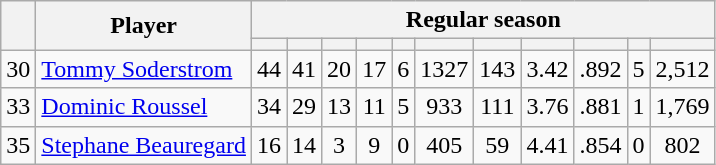<table class="wikitable plainrowheaders" style="text-align:center;">
<tr>
<th scope="col" rowspan="2"></th>
<th scope="col" rowspan="2">Player</th>
<th scope=colgroup colspan=11>Regular season</th>
</tr>
<tr>
<th scope="col"></th>
<th scope="col"></th>
<th scope="col"></th>
<th scope="col"></th>
<th scope="col"></th>
<th scope="col"></th>
<th scope="col"></th>
<th scope="col"></th>
<th scope="col"></th>
<th scope="col"></th>
<th scope="col"></th>
</tr>
<tr>
<td scope="row">30</td>
<td align="left"><a href='#'>Tommy Soderstrom</a></td>
<td>44</td>
<td>41</td>
<td>20</td>
<td>17</td>
<td>6</td>
<td>1327</td>
<td>143</td>
<td>3.42</td>
<td>.892</td>
<td>5</td>
<td>2,512</td>
</tr>
<tr>
<td scope="row">33</td>
<td align="left"><a href='#'>Dominic Roussel</a></td>
<td>34</td>
<td>29</td>
<td>13</td>
<td>11</td>
<td>5</td>
<td>933</td>
<td>111</td>
<td>3.76</td>
<td>.881</td>
<td>1</td>
<td>1,769</td>
</tr>
<tr>
<td scope="row">35</td>
<td align="left"><a href='#'>Stephane Beauregard</a></td>
<td>16</td>
<td>14</td>
<td>3</td>
<td>9</td>
<td>0</td>
<td>405</td>
<td>59</td>
<td>4.41</td>
<td>.854</td>
<td>0</td>
<td>802</td>
</tr>
</table>
